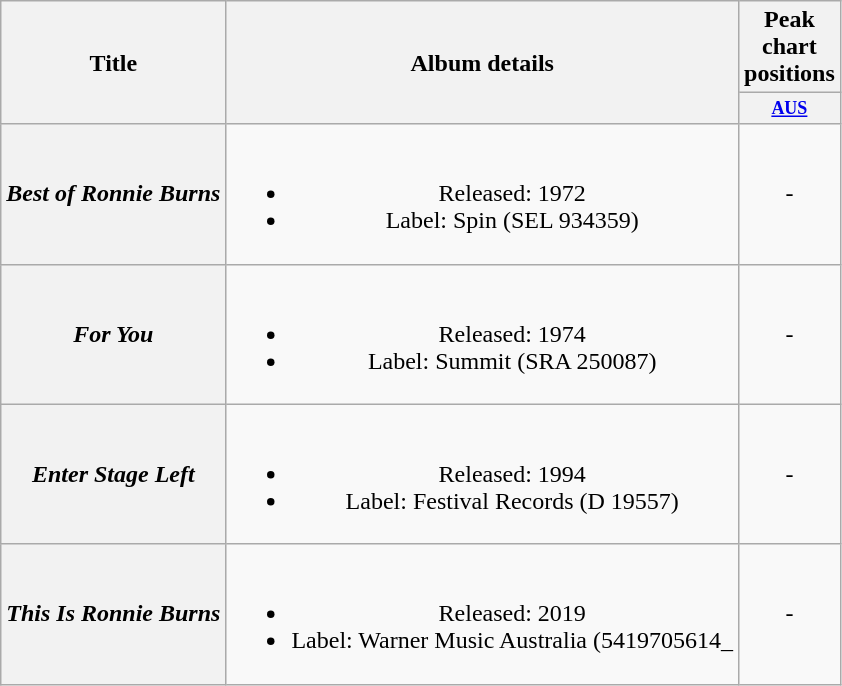<table class="wikitable plainrowheaders" style="text-align:center;">
<tr>
<th rowspan="2">Title</th>
<th rowspan="2">Album details</th>
<th>Peak chart positions</th>
</tr>
<tr>
<th style="width:3em;font-size:75%"><a href='#'>AUS</a><br></th>
</tr>
<tr>
<th scope="row"><em>Best of Ronnie Burns</em></th>
<td><br><ul><li>Released: 1972</li><li>Label: Spin (SEL 934359)</li></ul></td>
<td>-</td>
</tr>
<tr>
<th scope="row"><em>For You</em></th>
<td><br><ul><li>Released: 1974</li><li>Label: Summit (SRA 250087)</li></ul></td>
<td>-</td>
</tr>
<tr>
<th scope="row"><em>Enter Stage Left</em></th>
<td><br><ul><li>Released: 1994</li><li>Label: Festival Records (D 19557)</li></ul></td>
<td>-</td>
</tr>
<tr>
<th scope="row"><em>This Is Ronnie Burns</em></th>
<td><br><ul><li>Released: 2019</li><li>Label: Warner Music Australia (5419705614_</li></ul></td>
<td>-</td>
</tr>
</table>
